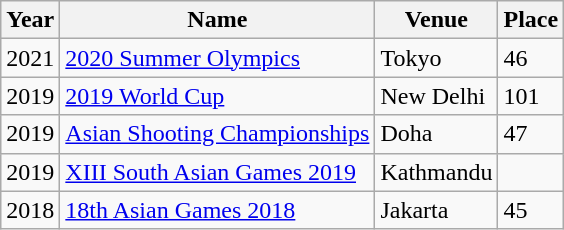<table class="wikitable sortable">
<tr>
<th>Year</th>
<th>Name</th>
<th>Venue</th>
<th>Place</th>
</tr>
<tr>
<td>2021</td>
<td><a href='#'>2020 Summer Olympics</a></td>
<td>Tokyo </td>
<td>46 </td>
</tr>
<tr>
<td>2019</td>
<td><a href='#'>2019 World Cup</a></td>
<td>New Delhi </td>
<td>101</td>
</tr>
<tr>
<td>2019</td>
<td><a href='#'>Asian Shooting Championships</a></td>
<td>Doha </td>
<td>47</td>
</tr>
<tr>
<td>2019</td>
<td><a href='#'>XIII South Asian Games 2019</a></td>
<td>Kathmandu </td>
<td></td>
</tr>
<tr>
<td>2018</td>
<td><a href='#'>18th Asian Games 2018</a></td>
<td>Jakarta </td>
<td>45</td>
</tr>
</table>
